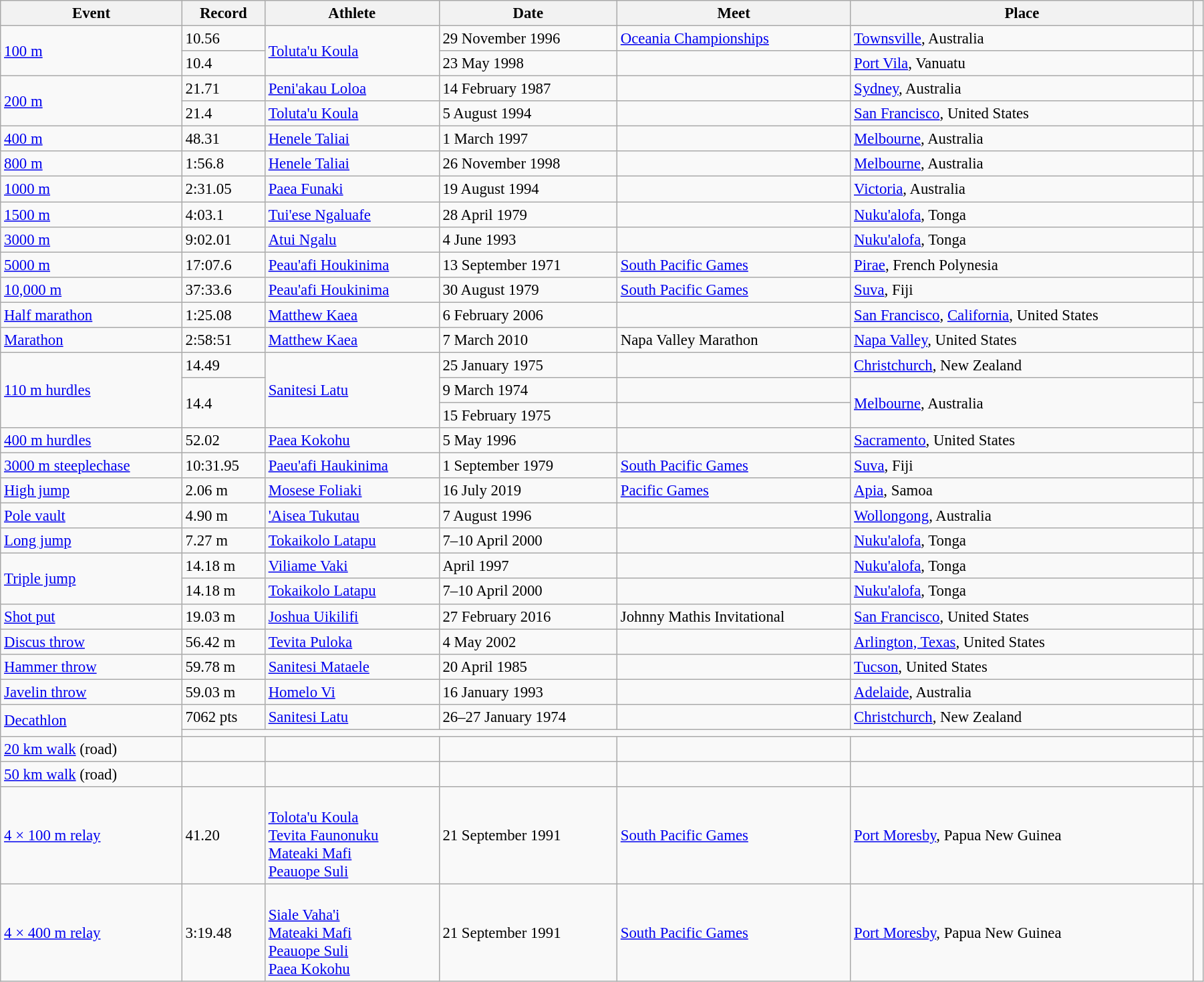<table class="wikitable" style="font-size:95%; width: 95%;">
<tr>
<th>Event</th>
<th>Record</th>
<th>Athlete</th>
<th>Date</th>
<th>Meet</th>
<th>Place</th>
<th></th>
</tr>
<tr>
<td rowspan=2><a href='#'>100 m</a></td>
<td>10.56 </td>
<td rowspan=2><a href='#'>Toluta'u Koula</a></td>
<td>29 November 1996</td>
<td><a href='#'>Oceania Championships</a></td>
<td><a href='#'>Townsville</a>, Australia</td>
<td></td>
</tr>
<tr>
<td>10.4 </td>
<td>23 May 1998</td>
<td></td>
<td><a href='#'>Port Vila</a>, Vanuatu</td>
<td></td>
</tr>
<tr>
<td rowspan=2><a href='#'>200 m</a></td>
<td>21.71</td>
<td><a href='#'>Peni'akau Loloa</a></td>
<td>14 February 1987</td>
<td></td>
<td><a href='#'>Sydney</a>, Australia</td>
<td></td>
</tr>
<tr>
<td>21.4 </td>
<td><a href='#'>Toluta'u Koula</a></td>
<td>5 August 1994</td>
<td></td>
<td><a href='#'>San Francisco</a>, United States</td>
<td></td>
</tr>
<tr>
<td><a href='#'>400 m</a></td>
<td>48.31</td>
<td><a href='#'>Henele Taliai</a></td>
<td>1 March 1997</td>
<td></td>
<td><a href='#'>Melbourne</a>, Australia</td>
<td></td>
</tr>
<tr>
<td><a href='#'>800 m</a></td>
<td>1:56.8 </td>
<td><a href='#'>Henele Taliai</a></td>
<td>26 November 1998</td>
<td></td>
<td><a href='#'>Melbourne</a>, Australia</td>
<td></td>
</tr>
<tr>
<td><a href='#'>1000 m</a></td>
<td>2:31.05</td>
<td><a href='#'>Paea Funaki</a></td>
<td>19 August 1994</td>
<td></td>
<td><a href='#'>Victoria</a>, Australia</td>
<td></td>
</tr>
<tr>
<td><a href='#'>1500 m</a></td>
<td>4:03.1 </td>
<td><a href='#'>Tui'ese Ngaluafe</a></td>
<td>28 April 1979</td>
<td></td>
<td><a href='#'>Nuku'alofa</a>, Tonga</td>
<td></td>
</tr>
<tr>
<td><a href='#'>3000 m</a></td>
<td>9:02.01</td>
<td><a href='#'>Atui Ngalu</a></td>
<td>4 June 1993</td>
<td></td>
<td><a href='#'>Nuku'alofa</a>, Tonga</td>
<td></td>
</tr>
<tr>
<td><a href='#'>5000 m</a></td>
<td>17:07.6 </td>
<td><a href='#'>Peau'afi Houkinima</a></td>
<td>13 September 1971</td>
<td><a href='#'>South Pacific Games</a></td>
<td><a href='#'>Pirae</a>, French Polynesia</td>
<td></td>
</tr>
<tr>
<td><a href='#'>10,000 m</a></td>
<td>37:33.6 </td>
<td><a href='#'>Peau'afi Houkinima</a></td>
<td>30 August 1979</td>
<td><a href='#'>South Pacific Games</a></td>
<td><a href='#'>Suva</a>, Fiji</td>
<td></td>
</tr>
<tr>
<td><a href='#'>Half marathon</a></td>
<td>1:25.08</td>
<td><a href='#'>Matthew Kaea</a></td>
<td>6 February 2006</td>
<td></td>
<td><a href='#'>San Francisco</a>, <a href='#'>California</a>, United States</td>
<td></td>
</tr>
<tr>
<td><a href='#'>Marathon</a></td>
<td>2:58:51</td>
<td><a href='#'>Matthew Kaea</a></td>
<td>7 March 2010</td>
<td>Napa Valley Marathon</td>
<td><a href='#'>Napa Valley</a>, United States</td>
<td></td>
</tr>
<tr>
<td rowspan=3><a href='#'>110 m hurdles</a></td>
<td>14.49 </td>
<td rowspan=3><a href='#'>Sanitesi Latu</a></td>
<td>25 January 1975</td>
<td></td>
<td><a href='#'>Christchurch</a>, New Zealand</td>
<td></td>
</tr>
<tr>
<td rowspan=2>14.4 </td>
<td>9 March 1974</td>
<td></td>
<td rowspan=2><a href='#'>Melbourne</a>, Australia</td>
<td></td>
</tr>
<tr>
<td>15 February 1975</td>
<td></td>
<td></td>
</tr>
<tr>
<td><a href='#'>400 m hurdles</a></td>
<td>52.02</td>
<td><a href='#'>Paea Kokohu</a></td>
<td>5 May 1996</td>
<td></td>
<td><a href='#'>Sacramento</a>, United States</td>
<td></td>
</tr>
<tr>
<td><a href='#'>3000 m steeplechase</a></td>
<td>10:31.95</td>
<td><a href='#'>Paeu'afi Haukinima</a></td>
<td>1 September 1979</td>
<td><a href='#'>South Pacific Games</a></td>
<td><a href='#'>Suva</a>, Fiji</td>
<td></td>
</tr>
<tr>
<td><a href='#'>High jump</a></td>
<td>2.06 m</td>
<td><a href='#'>Mosese Foliaki</a></td>
<td>16 July 2019</td>
<td><a href='#'>Pacific Games</a></td>
<td><a href='#'>Apia</a>, Samoa</td>
<td></td>
</tr>
<tr>
<td><a href='#'>Pole vault</a></td>
<td>4.90 m</td>
<td><a href='#'>'Aisea Tukutau</a></td>
<td>7 August 1996</td>
<td></td>
<td><a href='#'>Wollongong</a>, Australia</td>
<td></td>
</tr>
<tr>
<td><a href='#'>Long jump</a></td>
<td>7.27 m</td>
<td><a href='#'>Tokaikolo Latapu</a></td>
<td>7–10 April 2000</td>
<td></td>
<td><a href='#'>Nuku'alofa</a>, Tonga</td>
<td></td>
</tr>
<tr>
<td rowspan=2><a href='#'>Triple jump</a></td>
<td>14.18 m</td>
<td><a href='#'>Viliame Vaki</a></td>
<td>April 1997</td>
<td></td>
<td><a href='#'>Nuku'alofa</a>, Tonga</td>
<td></td>
</tr>
<tr>
<td>14.18 m</td>
<td><a href='#'>Tokaikolo Latapu</a></td>
<td>7–10 April 2000</td>
<td></td>
<td><a href='#'>Nuku'alofa</a>, Tonga</td>
<td></td>
</tr>
<tr>
<td><a href='#'>Shot put</a></td>
<td>19.03 m</td>
<td><a href='#'>Joshua Uikilifi</a></td>
<td>27 February 2016</td>
<td>Johnny Mathis Invitational</td>
<td><a href='#'>San Francisco</a>, United States</td>
<td></td>
</tr>
<tr>
<td><a href='#'>Discus throw</a></td>
<td>56.42 m</td>
<td><a href='#'>Tevita Puloka</a></td>
<td>4 May 2002</td>
<td></td>
<td><a href='#'>Arlington, Texas</a>, United States</td>
<td></td>
</tr>
<tr>
<td><a href='#'>Hammer throw</a></td>
<td>59.78 m</td>
<td><a href='#'>Sanitesi Mataele</a></td>
<td>20 April 1985</td>
<td></td>
<td><a href='#'>Tucson</a>, United States</td>
<td></td>
</tr>
<tr>
<td><a href='#'>Javelin throw</a></td>
<td>59.03 m</td>
<td><a href='#'>Homelo Vi</a></td>
<td>16 January 1993</td>
<td></td>
<td><a href='#'>Adelaide</a>, Australia</td>
<td></td>
</tr>
<tr>
<td rowspan=2><a href='#'>Decathlon</a></td>
<td>7062 pts</td>
<td><a href='#'>Sanitesi Latu</a></td>
<td>26–27 January 1974</td>
<td></td>
<td><a href='#'>Christchurch</a>, New Zealand</td>
<td></td>
</tr>
<tr>
<td colspan=5></td>
<td></td>
</tr>
<tr>
<td><a href='#'>20 km walk</a> (road)</td>
<td></td>
<td></td>
<td></td>
<td></td>
<td></td>
<td></td>
</tr>
<tr>
<td><a href='#'>50 km walk</a> (road)</td>
<td></td>
<td></td>
<td></td>
<td></td>
<td></td>
<td></td>
</tr>
<tr>
<td><a href='#'>4 × 100 m relay</a></td>
<td>41.20</td>
<td><br><a href='#'>Tolota'u Koula</a><br><a href='#'>Tevita Faunonuku</a><br><a href='#'>Mateaki Mafi</a><br><a href='#'>Peauope Suli</a></td>
<td>21 September 1991</td>
<td><a href='#'>South Pacific Games</a></td>
<td><a href='#'>Port Moresby</a>, Papua New Guinea</td>
<td></td>
</tr>
<tr>
<td><a href='#'>4 × 400 m relay</a></td>
<td>3:19.48</td>
<td><br><a href='#'>Siale Vaha'i</a><br><a href='#'>Mateaki Mafi</a><br><a href='#'>Peauope Suli</a><br><a href='#'>Paea Kokohu</a></td>
<td>21 September 1991</td>
<td><a href='#'>South Pacific Games</a></td>
<td><a href='#'>Port Moresby</a>, Papua New Guinea</td>
<td></td>
</tr>
</table>
